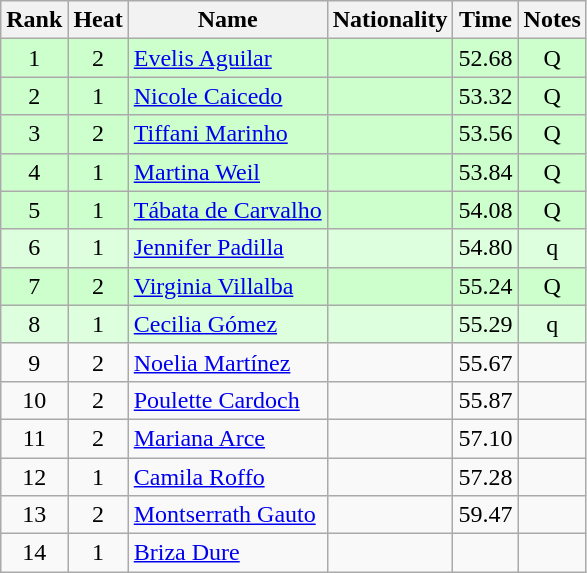<table class="wikitable sortable" style="text-align:center">
<tr>
<th>Rank</th>
<th>Heat</th>
<th>Name</th>
<th>Nationality</th>
<th>Time</th>
<th>Notes</th>
</tr>
<tr bgcolor=ccffcc>
<td>1</td>
<td>2</td>
<td align=left><a href='#'>Evelis Aguilar</a></td>
<td align=left></td>
<td>52.68</td>
<td>Q</td>
</tr>
<tr bgcolor=ccffcc>
<td>2</td>
<td>1</td>
<td align=left><a href='#'>Nicole Caicedo</a></td>
<td align=left></td>
<td>53.32</td>
<td>Q</td>
</tr>
<tr bgcolor=ccffcc>
<td>3</td>
<td>2</td>
<td align=left><a href='#'>Tiffani Marinho</a></td>
<td align=left></td>
<td>53.56</td>
<td>Q</td>
</tr>
<tr bgcolor=ccffcc>
<td>4</td>
<td>1</td>
<td align=left><a href='#'>Martina Weil</a></td>
<td align=left></td>
<td>53.84</td>
<td>Q</td>
</tr>
<tr bgcolor=ccffcc>
<td>5</td>
<td>1</td>
<td align=left><a href='#'>Tábata de Carvalho</a></td>
<td align=left></td>
<td>54.08</td>
<td>Q</td>
</tr>
<tr bgcolor=ddffdd>
<td>6</td>
<td>1</td>
<td align=left><a href='#'>Jennifer Padilla</a></td>
<td align=left></td>
<td>54.80</td>
<td>q</td>
</tr>
<tr bgcolor=ccffcc>
<td>7</td>
<td>2</td>
<td align=left><a href='#'>Virginia Villalba</a></td>
<td align=left></td>
<td>55.24</td>
<td>Q</td>
</tr>
<tr bgcolor=ddffdd>
<td>8</td>
<td>1</td>
<td align=left><a href='#'>Cecilia Gómez</a></td>
<td align=left></td>
<td>55.29</td>
<td>q</td>
</tr>
<tr>
<td>9</td>
<td>2</td>
<td align=left><a href='#'>Noelia Martínez</a></td>
<td align=left></td>
<td>55.67</td>
<td></td>
</tr>
<tr>
<td>10</td>
<td>2</td>
<td align=left><a href='#'>Poulette Cardoch</a></td>
<td align=left></td>
<td>55.87</td>
<td></td>
</tr>
<tr>
<td>11</td>
<td>2</td>
<td align=left><a href='#'>Mariana Arce</a></td>
<td align=left></td>
<td>57.10</td>
<td></td>
</tr>
<tr>
<td>12</td>
<td>1</td>
<td align=left><a href='#'>Camila Roffo</a></td>
<td align=left></td>
<td>57.28</td>
<td></td>
</tr>
<tr>
<td>13</td>
<td>2</td>
<td align=left><a href='#'>Montserrath Gauto</a></td>
<td align=left></td>
<td>59.47</td>
<td></td>
</tr>
<tr>
<td>14</td>
<td>1</td>
<td align=left><a href='#'>Briza Dure</a></td>
<td align=left></td>
<td></td>
<td></td>
</tr>
</table>
